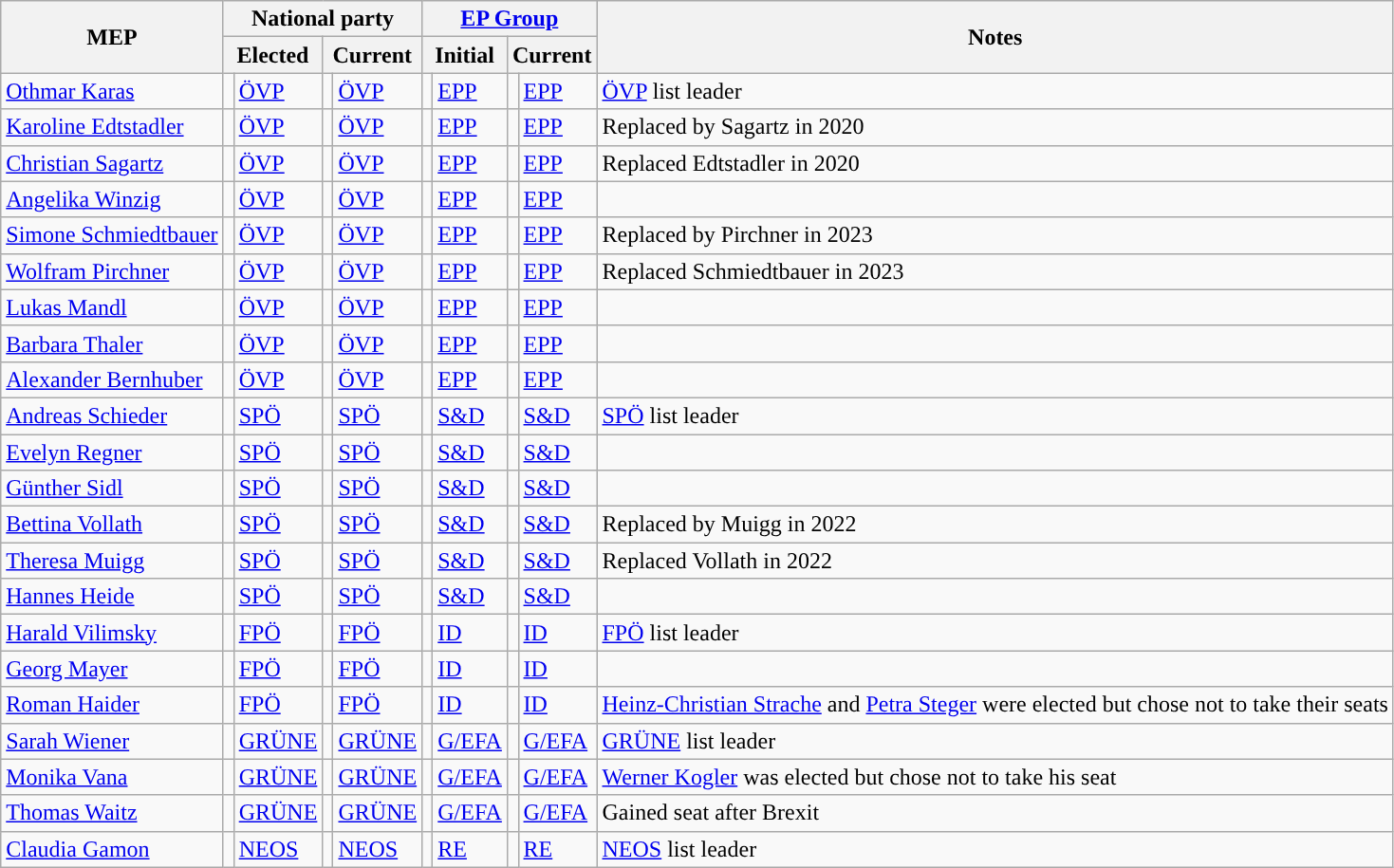<table class="wikitable sortable" style="text-align:left">
<tr>
<th rowspan="2">MEP</th>
<th colspan="4">National party</th>
<th colspan="4"><a href='#'>EP Group</a></th>
<th rowspan="2">Notes</th>
</tr>
<tr>
<th colspan="2">Elected</th>
<th colspan="2">Current</th>
<th colspan="2">Initial</th>
<th colspan="2">Current</th>
</tr>
<tr>
<td><a href='#'>Othmar Karas</a></td>
<td style="background: "></td>
<td><a href='#'>ÖVP</a></td>
<td style="background: "></td>
<td><a href='#'>ÖVP</a></td>
<td style="background: "></td>
<td><a href='#'>EPP</a></td>
<td style="background: "></td>
<td><a href='#'>EPP</a></td>
<td><a href='#'>ÖVP</a> list leader</td>
</tr>
<tr>
<td><a href='#'>Karoline Edtstadler</a></td>
<td style="background: "></td>
<td><a href='#'>ÖVP</a></td>
<td style="background: "></td>
<td><a href='#'>ÖVP</a></td>
<td style="background: "></td>
<td><a href='#'>EPP</a></td>
<td style="background: "></td>
<td><a href='#'>EPP</a></td>
<td>Replaced by Sagartz in 2020</td>
</tr>
<tr>
<td><a href='#'>Christian Sagartz</a></td>
<td style="background: "></td>
<td><a href='#'>ÖVP</a></td>
<td style="background: "></td>
<td><a href='#'>ÖVP</a></td>
<td style="background: "></td>
<td><a href='#'>EPP</a></td>
<td style="background: "></td>
<td><a href='#'>EPP</a></td>
<td>Replaced Edtstadler in 2020</td>
</tr>
<tr>
<td><a href='#'>Angelika Winzig</a></td>
<td style="background: "></td>
<td><a href='#'>ÖVP</a></td>
<td style="background: "></td>
<td><a href='#'>ÖVP</a></td>
<td style="background: "></td>
<td><a href='#'>EPP</a></td>
<td style="background: "></td>
<td><a href='#'>EPP</a></td>
<td></td>
</tr>
<tr>
<td><a href='#'>Simone Schmiedtbauer</a></td>
<td style="background: "></td>
<td><a href='#'>ÖVP</a></td>
<td style="background: "></td>
<td><a href='#'>ÖVP</a></td>
<td style="background: "></td>
<td><a href='#'>EPP</a></td>
<td style="background: "></td>
<td><a href='#'>EPP</a></td>
<td>Replaced by Pirchner in 2023</td>
</tr>
<tr>
<td><a href='#'>Wolfram Pirchner</a></td>
<td style="background: "></td>
<td><a href='#'>ÖVP</a></td>
<td style="background: "></td>
<td><a href='#'>ÖVP</a></td>
<td style="background: "></td>
<td><a href='#'>EPP</a></td>
<td style="background: "></td>
<td><a href='#'>EPP</a></td>
<td>Replaced Schmiedtbauer in 2023</td>
</tr>
<tr>
<td><a href='#'>Lukas Mandl</a></td>
<td style="background: "></td>
<td><a href='#'>ÖVP</a></td>
<td style="background: "></td>
<td><a href='#'>ÖVP</a></td>
<td style="background: "></td>
<td><a href='#'>EPP</a></td>
<td style="background: "></td>
<td><a href='#'>EPP</a></td>
<td></td>
</tr>
<tr>
<td><a href='#'>Barbara Thaler</a></td>
<td style="background: "></td>
<td><a href='#'>ÖVP</a></td>
<td style="background: "></td>
<td><a href='#'>ÖVP</a></td>
<td style="background: "></td>
<td><a href='#'>EPP</a></td>
<td style="background: "></td>
<td><a href='#'>EPP</a></td>
<td></td>
</tr>
<tr>
<td><a href='#'>Alexander Bernhuber</a></td>
<td style="background: "></td>
<td><a href='#'>ÖVP</a></td>
<td style="background: "></td>
<td><a href='#'>ÖVP</a></td>
<td style="background: "></td>
<td><a href='#'>EPP</a></td>
<td style="background: "></td>
<td><a href='#'>EPP</a></td>
<td></td>
</tr>
<tr>
<td><a href='#'>Andreas Schieder</a></td>
<td style="background: "></td>
<td><a href='#'>SPÖ</a></td>
<td style="background: "></td>
<td><a href='#'>SPÖ</a></td>
<td style="background: "></td>
<td><a href='#'>S&D</a></td>
<td style="background: "></td>
<td><a href='#'>S&D</a></td>
<td><a href='#'>SPÖ</a> list leader</td>
</tr>
<tr>
<td><a href='#'>Evelyn Regner</a></td>
<td style="background: "></td>
<td><a href='#'>SPÖ</a></td>
<td style="background: "></td>
<td><a href='#'>SPÖ</a></td>
<td style="background: "></td>
<td><a href='#'>S&D</a></td>
<td style="background: "></td>
<td><a href='#'>S&D</a></td>
<td></td>
</tr>
<tr>
<td><a href='#'>Günther Sidl</a></td>
<td style="background: "></td>
<td><a href='#'>SPÖ</a></td>
<td style="background: "></td>
<td><a href='#'>SPÖ</a></td>
<td style="background: "></td>
<td><a href='#'>S&D</a></td>
<td style="background: "></td>
<td><a href='#'>S&D</a></td>
<td></td>
</tr>
<tr>
<td><a href='#'>Bettina Vollath</a></td>
<td style="background: "></td>
<td><a href='#'>SPÖ</a></td>
<td style="background: "></td>
<td><a href='#'>SPÖ</a></td>
<td style="background: "></td>
<td><a href='#'>S&D</a></td>
<td style="background: "></td>
<td><a href='#'>S&D</a></td>
<td>Replaced by Muigg in 2022</td>
</tr>
<tr>
<td><a href='#'>Theresa Muigg</a></td>
<td style="background: "></td>
<td><a href='#'>SPÖ</a></td>
<td style="background: "></td>
<td><a href='#'>SPÖ</a></td>
<td style="background: "></td>
<td><a href='#'>S&D</a></td>
<td style="background: "></td>
<td><a href='#'>S&D</a></td>
<td>Replaced Vollath in 2022</td>
</tr>
<tr>
<td><a href='#'>Hannes Heide</a></td>
<td style="background: "></td>
<td><a href='#'>SPÖ</a></td>
<td style="background: "></td>
<td><a href='#'>SPÖ</a></td>
<td style="background: "></td>
<td><a href='#'>S&D</a></td>
<td style="background: "></td>
<td><a href='#'>S&D</a></td>
<td></td>
</tr>
<tr>
<td><a href='#'>Harald Vilimsky</a></td>
<td style="background: "></td>
<td><a href='#'>FPÖ</a></td>
<td style="background: "></td>
<td><a href='#'>FPÖ</a></td>
<td style="background: "></td>
<td><a href='#'>ID</a></td>
<td style="background: "></td>
<td><a href='#'>ID</a></td>
<td><a href='#'>FPÖ</a> list leader</td>
</tr>
<tr>
<td><a href='#'>Georg Mayer</a></td>
<td style="background: "></td>
<td><a href='#'>FPÖ</a></td>
<td style="background: "></td>
<td><a href='#'>FPÖ</a></td>
<td style="background: "></td>
<td><a href='#'>ID</a></td>
<td style="background: "></td>
<td><a href='#'>ID</a></td>
<td></td>
</tr>
<tr>
<td><a href='#'>Roman Haider</a></td>
<td style="background: "></td>
<td><a href='#'>FPÖ</a></td>
<td style="background: "></td>
<td><a href='#'>FPÖ</a></td>
<td style="background: "></td>
<td><a href='#'>ID</a></td>
<td style="background: "></td>
<td><a href='#'>ID</a></td>
<td><a href='#'>Heinz-Christian Strache</a> and <a href='#'>Petra Steger</a> were elected but chose not to take their seats</td>
</tr>
<tr>
<td><a href='#'>Sarah Wiener</a></td>
<td style="background: "></td>
<td><a href='#'>GRÜNE</a></td>
<td style="background: "></td>
<td><a href='#'>GRÜNE</a></td>
<td style="background: "></td>
<td><a href='#'>G/EFA</a></td>
<td style="background: "></td>
<td><a href='#'>G/EFA</a></td>
<td><a href='#'>GRÜNE</a> list leader</td>
</tr>
<tr>
<td><a href='#'>Monika Vana</a></td>
<td style="background: "></td>
<td><a href='#'>GRÜNE</a></td>
<td style="background: "></td>
<td><a href='#'>GRÜNE</a></td>
<td style="background: "></td>
<td><a href='#'>G/EFA</a></td>
<td style="background: "></td>
<td><a href='#'>G/EFA</a></td>
<td><a href='#'>Werner Kogler</a> was elected but chose not to take his seat</td>
</tr>
<tr>
<td><a href='#'>Thomas Waitz</a></td>
<td style="background: "></td>
<td><a href='#'>GRÜNE</a></td>
<td style="background: "></td>
<td><a href='#'>GRÜNE</a></td>
<td style="background: "></td>
<td><a href='#'>G/EFA</a></td>
<td style="background: "></td>
<td><a href='#'>G/EFA</a></td>
<td>Gained seat after Brexit</td>
</tr>
<tr>
<td><a href='#'>Claudia Gamon</a></td>
<td style="background: "></td>
<td><a href='#'>NEOS</a></td>
<td style="background: "></td>
<td><a href='#'>NEOS</a></td>
<td style="background: "></td>
<td><a href='#'>RE</a></td>
<td style="background: "></td>
<td><a href='#'>RE</a></td>
<td><a href='#'>NEOS</a> list leader</td>
</tr>
</table>
